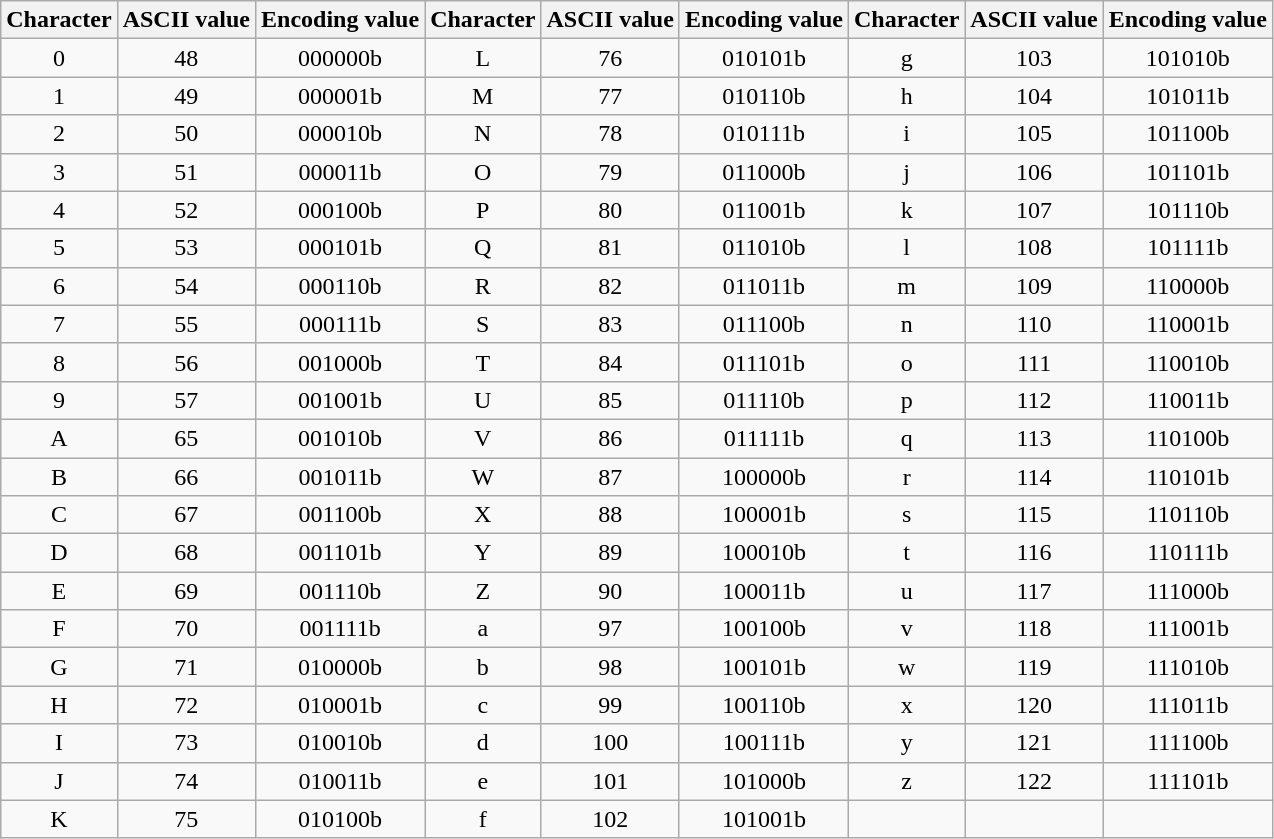<table class="wikitable" border="1" style="text-align:center">
<tr>
<th>Character</th>
<th>ASCII value</th>
<th>Encoding value</th>
<th>Character</th>
<th>ASCII value</th>
<th>Encoding value</th>
<th>Character</th>
<th>ASCII value</th>
<th>Encoding value</th>
</tr>
<tr>
<td>0</td>
<td>48</td>
<td>000000b</td>
<td>L</td>
<td>76</td>
<td>010101b</td>
<td>g</td>
<td>103</td>
<td>101010b</td>
</tr>
<tr>
<td>1</td>
<td>49</td>
<td>000001b</td>
<td>M</td>
<td>77</td>
<td>010110b</td>
<td>h</td>
<td>104</td>
<td>101011b</td>
</tr>
<tr>
<td>2</td>
<td>50</td>
<td>000010b</td>
<td>N</td>
<td>78</td>
<td>010111b</td>
<td>i</td>
<td>105</td>
<td>101100b</td>
</tr>
<tr>
<td>3</td>
<td>51</td>
<td>000011b</td>
<td>O</td>
<td>79</td>
<td>011000b</td>
<td>j</td>
<td>106</td>
<td>101101b</td>
</tr>
<tr>
<td>4</td>
<td>52</td>
<td>000100b</td>
<td>P</td>
<td>80</td>
<td>011001b</td>
<td>k</td>
<td>107</td>
<td>101110b</td>
</tr>
<tr>
<td>5</td>
<td>53</td>
<td>000101b</td>
<td>Q</td>
<td>81</td>
<td>011010b</td>
<td>l</td>
<td>108</td>
<td>101111b</td>
</tr>
<tr>
<td>6</td>
<td>54</td>
<td>000110b</td>
<td>R</td>
<td>82</td>
<td>011011b</td>
<td>m</td>
<td>109</td>
<td>110000b</td>
</tr>
<tr>
<td>7</td>
<td>55</td>
<td>000111b</td>
<td>S</td>
<td>83</td>
<td>011100b</td>
<td>n</td>
<td>110</td>
<td>110001b</td>
</tr>
<tr>
<td>8</td>
<td>56</td>
<td>001000b</td>
<td>T</td>
<td>84</td>
<td>011101b</td>
<td>o</td>
<td>111</td>
<td>110010b</td>
</tr>
<tr>
<td>9</td>
<td>57</td>
<td>001001b</td>
<td>U</td>
<td>85</td>
<td>011110b</td>
<td>p</td>
<td>112</td>
<td>110011b</td>
</tr>
<tr>
<td>A</td>
<td>65</td>
<td>001010b</td>
<td>V</td>
<td>86</td>
<td>011111b</td>
<td>q</td>
<td>113</td>
<td>110100b</td>
</tr>
<tr>
<td>B</td>
<td>66</td>
<td>001011b</td>
<td>W</td>
<td>87</td>
<td>100000b</td>
<td>r</td>
<td>114</td>
<td>110101b</td>
</tr>
<tr>
<td>C</td>
<td>67</td>
<td>001100b</td>
<td>X</td>
<td>88</td>
<td>100001b</td>
<td>s</td>
<td>115</td>
<td>110110b</td>
</tr>
<tr>
<td>D</td>
<td>68</td>
<td>001101b</td>
<td>Y</td>
<td>89</td>
<td>100010b</td>
<td>t</td>
<td>116</td>
<td>110111b</td>
</tr>
<tr>
<td>E</td>
<td>69</td>
<td>001110b</td>
<td>Z</td>
<td>90</td>
<td>100011b</td>
<td>u</td>
<td>117</td>
<td>111000b</td>
</tr>
<tr>
<td>F</td>
<td>70</td>
<td>001111b</td>
<td>a</td>
<td>97</td>
<td>100100b</td>
<td>v</td>
<td>118</td>
<td>111001b</td>
</tr>
<tr>
<td>G</td>
<td>71</td>
<td>010000b</td>
<td>b</td>
<td>98</td>
<td>100101b</td>
<td>w</td>
<td>119</td>
<td>111010b</td>
</tr>
<tr>
<td>H</td>
<td>72</td>
<td>010001b</td>
<td>c</td>
<td>99</td>
<td>100110b</td>
<td>x</td>
<td>120</td>
<td>111011b</td>
</tr>
<tr>
<td>I</td>
<td>73</td>
<td>010010b</td>
<td>d</td>
<td>100</td>
<td>100111b</td>
<td>y</td>
<td>121</td>
<td>111100b</td>
</tr>
<tr>
<td>J</td>
<td>74</td>
<td>010011b</td>
<td>e</td>
<td>101</td>
<td>101000b</td>
<td>z</td>
<td>122</td>
<td>111101b</td>
</tr>
<tr>
<td>K</td>
<td>75</td>
<td>010100b</td>
<td>f</td>
<td>102</td>
<td>101001b</td>
<td></td>
<td></td>
<td></td>
</tr>
</table>
